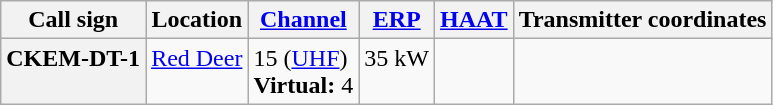<table class="wikitable">
<tr>
<th scope = "col">Call sign</th>
<th scope = "col">Location</th>
<th scope = "col"><a href='#'>Channel</a></th>
<th scope = "col"><a href='#'>ERP</a></th>
<th scope = "col"><a href='#'>HAAT</a></th>
<th scope = "col">Transmitter coordinates</th>
</tr>
<tr style="vertical-align: top; text-align: left;">
<th scope = "row">CKEM-DT-1</th>
<td><a href='#'>Red Deer</a></td>
<td>15 (<a href='#'>UHF</a>)<br><strong>Virtual:</strong> 4</td>
<td>35 kW</td>
<td></td>
<td></td>
</tr>
</table>
